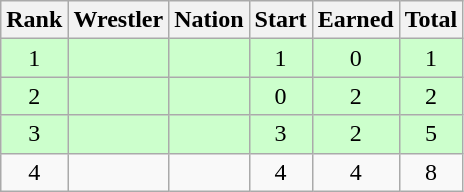<table class="wikitable sortable" style="text-align:center;">
<tr>
<th>Rank</th>
<th>Wrestler</th>
<th>Nation</th>
<th>Start</th>
<th>Earned</th>
<th>Total</th>
</tr>
<tr style="background:#cfc;">
<td>1</td>
<td align=left></td>
<td align=left></td>
<td>1</td>
<td>0</td>
<td>1</td>
</tr>
<tr style="background:#cfc;">
<td>2</td>
<td align=left></td>
<td align=left></td>
<td>0</td>
<td>2</td>
<td>2</td>
</tr>
<tr style="background:#cfc;">
<td>3</td>
<td align=left></td>
<td align=left></td>
<td>3</td>
<td>2</td>
<td>5</td>
</tr>
<tr>
<td>4</td>
<td align=left></td>
<td align=left></td>
<td>4</td>
<td>4</td>
<td>8</td>
</tr>
</table>
